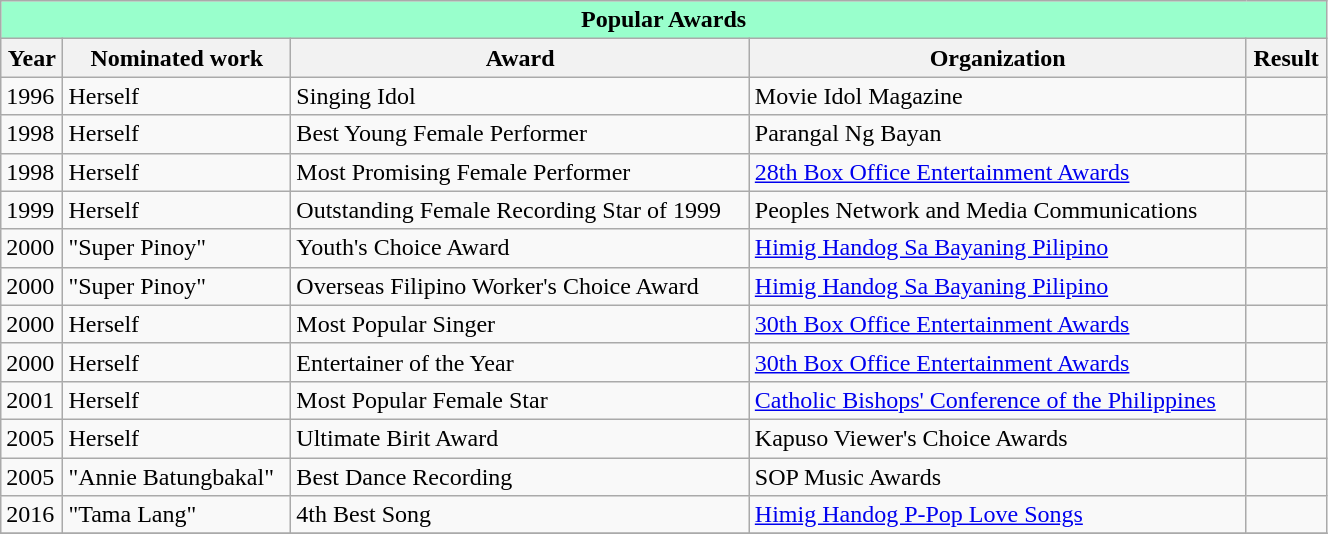<table width="70%" class="wikitable sortable">
<tr>
<th colspan="5" - style="background:#99FFCC;" align="center">Popular Awards</th>
</tr>
<tr>
<th>Year</th>
<th>Nominated work</th>
<th>Award</th>
<th>Organization</th>
<th>Result</th>
</tr>
<tr>
<td>1996</td>
<td>Herself</td>
<td>Singing Idol</td>
<td>Movie Idol Magazine</td>
<td></td>
</tr>
<tr>
<td>1998</td>
<td>Herself</td>
<td>Best Young Female Performer</td>
<td>Parangal Ng Bayan</td>
<td></td>
</tr>
<tr>
<td>1998</td>
<td>Herself</td>
<td>Most Promising Female Performer</td>
<td><a href='#'>28th Box Office Entertainment Awards</a></td>
<td></td>
</tr>
<tr>
<td>1999</td>
<td>Herself</td>
<td>Outstanding Female Recording Star of 1999</td>
<td>Peoples Network and Media Communications</td>
<td></td>
</tr>
<tr>
<td>2000</td>
<td>"Super Pinoy"</td>
<td>Youth's Choice Award</td>
<td><a href='#'>Himig Handog Sa Bayaning Pilipino</a></td>
<td></td>
</tr>
<tr>
<td>2000</td>
<td>"Super Pinoy"</td>
<td>Overseas Filipino Worker's Choice Award</td>
<td><a href='#'>Himig Handog Sa Bayaning Pilipino</a></td>
<td></td>
</tr>
<tr>
<td>2000</td>
<td>Herself</td>
<td>Most Popular Singer</td>
<td><a href='#'>30th Box Office Entertainment Awards</a></td>
<td></td>
</tr>
<tr>
<td>2000</td>
<td>Herself</td>
<td>Entertainer of the Year</td>
<td><a href='#'>30th Box Office Entertainment Awards</a></td>
<td></td>
</tr>
<tr>
<td>2001</td>
<td>Herself</td>
<td>Most Popular Female Star</td>
<td><a href='#'>Catholic Bishops' Conference of the Philippines</a></td>
<td></td>
</tr>
<tr>
<td>2005</td>
<td>Herself</td>
<td>Ultimate Birit Award</td>
<td>Kapuso Viewer's Choice Awards</td>
<td></td>
</tr>
<tr>
<td>2005</td>
<td>"Annie Batungbakal"</td>
<td>Best Dance Recording</td>
<td>SOP Music Awards</td>
<td></td>
</tr>
<tr>
<td>2016</td>
<td>"Tama Lang"</td>
<td>4th Best Song</td>
<td><a href='#'>Himig Handog P-Pop Love Songs</a></td>
<td></td>
</tr>
<tr>
</tr>
</table>
